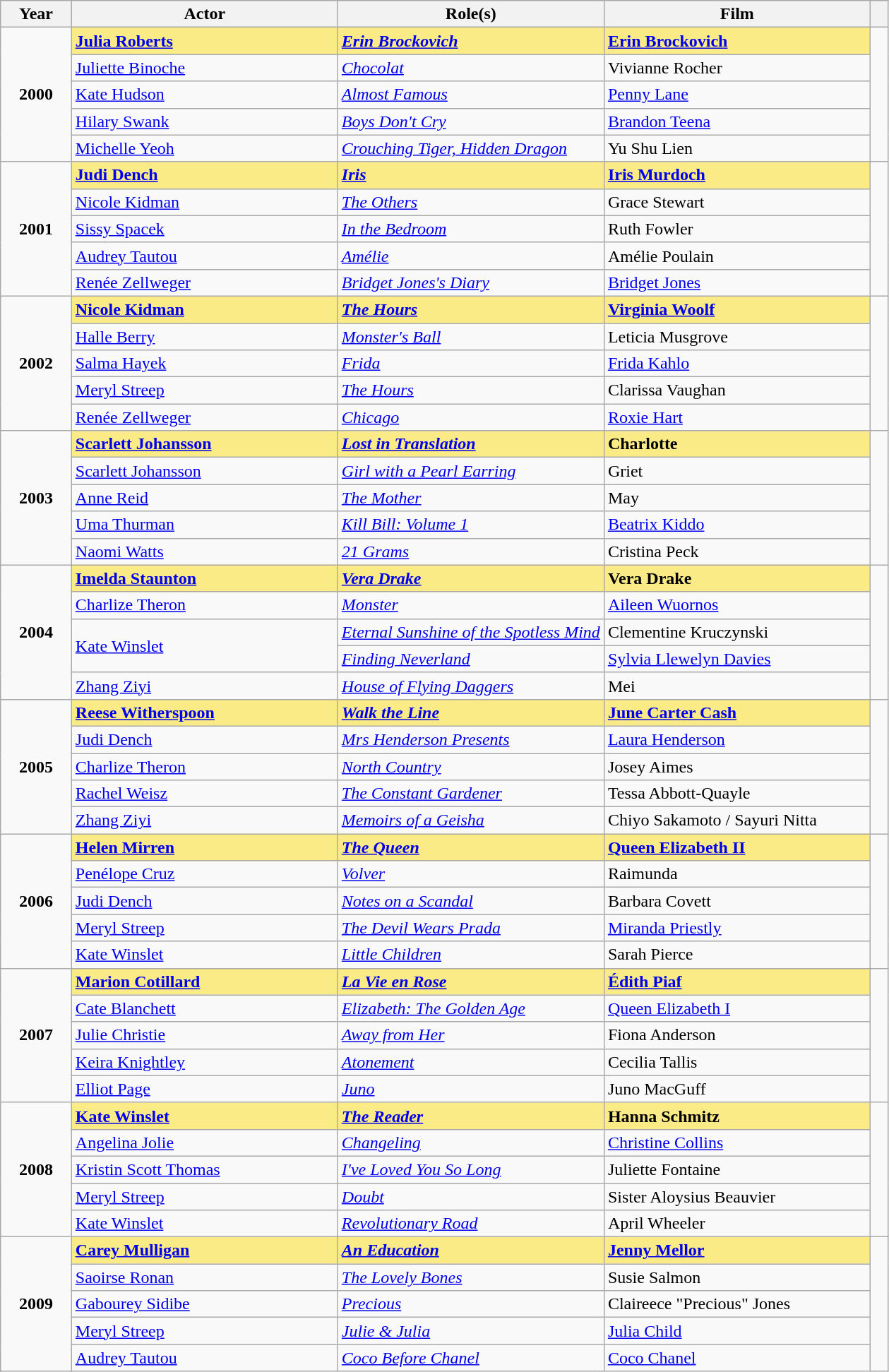<table class="wikitable sortable">
<tr>
<th scope="col" style="width:8%;">Year</th>
<th scope="col" style="width:30%;">Actor</th>
<th scope="col" style="width:30%;">Role(s)</th>
<th scope="col" style="width:30%;">Film</th>
<th scope="col" style="width:2%;" class="unsortable"></th>
</tr>
<tr>
<td rowspan="5", align=center><strong>2000</strong><br></td>
<td style="background:#FAEB86"><strong><a href='#'>Julia Roberts</a></strong></td>
<td style="background:#FAEB86"><strong><em><a href='#'>Erin Brockovich</a></em></strong></td>
<td style="background:#FAEB86"><strong><a href='#'>Erin Brockovich</a></strong></td>
<td rowspan=5> <br></td>
</tr>
<tr>
<td><a href='#'>Juliette Binoche</a></td>
<td><em><a href='#'>Chocolat</a></em></td>
<td>Vivianne Rocher</td>
</tr>
<tr>
<td><a href='#'>Kate Hudson</a></td>
<td><em><a href='#'>Almost Famous</a></em></td>
<td><a href='#'>Penny Lane</a></td>
</tr>
<tr>
<td><a href='#'>Hilary Swank</a></td>
<td><em><a href='#'>Boys Don't Cry</a></em></td>
<td><a href='#'>Brandon Teena</a></td>
</tr>
<tr>
<td><a href='#'>Michelle Yeoh</a></td>
<td><em><a href='#'>Crouching Tiger, Hidden Dragon</a></em></td>
<td>Yu Shu Lien</td>
</tr>
<tr>
<td rowspan="5", align=center><strong>2001</strong><br></td>
<td style="background:#FAEB86"><strong><a href='#'>Judi Dench</a></strong></td>
<td style="background:#FAEB86"><strong><em><a href='#'>Iris</a></em></strong></td>
<td style="background:#FAEB86"><strong><a href='#'>Iris Murdoch</a></strong></td>
<td rowspan=5></td>
</tr>
<tr>
<td><a href='#'>Nicole Kidman</a></td>
<td><em><a href='#'>The Others</a></em></td>
<td>Grace Stewart</td>
</tr>
<tr>
<td><a href='#'>Sissy Spacek</a></td>
<td><em><a href='#'>In the Bedroom</a></em></td>
<td>Ruth Fowler</td>
</tr>
<tr>
<td><a href='#'>Audrey Tautou</a></td>
<td><em><a href='#'>Amélie</a></em></td>
<td>Amélie Poulain</td>
</tr>
<tr>
<td><a href='#'>Renée Zellweger</a></td>
<td><em><a href='#'>Bridget Jones's Diary</a></em></td>
<td><a href='#'>Bridget Jones</a></td>
</tr>
<tr>
<td rowspan="5", align=center><strong>2002</strong><br></td>
<td style="background:#FAEB86"><strong><a href='#'>Nicole Kidman</a></strong></td>
<td style="background:#FAEB86"><strong><em><a href='#'>The Hours</a></em></strong></td>
<td style="background:#FAEB86"><strong><a href='#'>Virginia Woolf</a></strong></td>
<td rowspan=5></td>
</tr>
<tr>
<td><a href='#'>Halle Berry</a></td>
<td><em><a href='#'>Monster's Ball</a></em></td>
<td>Leticia Musgrove</td>
</tr>
<tr>
<td><a href='#'>Salma Hayek</a></td>
<td><em><a href='#'>Frida</a></em></td>
<td><a href='#'>Frida Kahlo</a></td>
</tr>
<tr>
<td><a href='#'>Meryl Streep</a></td>
<td><em><a href='#'>The Hours</a></em></td>
<td>Clarissa Vaughan</td>
</tr>
<tr>
<td><a href='#'>Renée Zellweger</a></td>
<td><em><a href='#'>Chicago</a></em></td>
<td><a href='#'>Roxie Hart</a></td>
</tr>
<tr>
<td rowspan="5", align=center><strong>2003</strong><br></td>
<td style="background:#FAEB86"><strong><a href='#'>Scarlett Johansson</a></strong></td>
<td style="background:#FAEB86"><strong><em><a href='#'>Lost in Translation</a></em></strong></td>
<td style="background:#FAEB86"><strong>Charlotte</strong></td>
<td rowspan=5></td>
</tr>
<tr>
<td><a href='#'>Scarlett Johansson</a></td>
<td><em><a href='#'>Girl with a Pearl Earring</a></em></td>
<td>Griet</td>
</tr>
<tr>
<td><a href='#'>Anne Reid</a></td>
<td><em><a href='#'>The Mother</a></em></td>
<td>May</td>
</tr>
<tr>
<td><a href='#'>Uma Thurman</a></td>
<td><em><a href='#'>Kill Bill: Volume 1</a></em></td>
<td><a href='#'>Beatrix Kiddo</a></td>
</tr>
<tr>
<td><a href='#'>Naomi Watts</a></td>
<td><em><a href='#'>21 Grams</a></em></td>
<td>Cristina Peck</td>
</tr>
<tr>
<td rowspan="5", align=center><strong>2004</strong><br></td>
<td style="background:#FAEB86"><strong><a href='#'>Imelda Staunton</a></strong></td>
<td style="background:#FAEB86"><strong><em><a href='#'>Vera Drake</a></em></strong></td>
<td style="background:#FAEB86"><strong>Vera Drake</strong></td>
<td rowspan=5></td>
</tr>
<tr>
<td><a href='#'>Charlize Theron</a></td>
<td><em><a href='#'>Monster</a></em></td>
<td><a href='#'>Aileen Wuornos</a></td>
</tr>
<tr>
<td rowspan="2"><a href='#'>Kate Winslet</a></td>
<td><em><a href='#'>Eternal Sunshine of the Spotless Mind</a></em></td>
<td>Clementine Kruczynski</td>
</tr>
<tr>
<td><em><a href='#'>Finding Neverland</a></em></td>
<td><a href='#'>Sylvia Llewelyn Davies</a></td>
</tr>
<tr>
<td><a href='#'>Zhang Ziyi</a></td>
<td><em><a href='#'>House of Flying Daggers</a></em></td>
<td>Mei</td>
</tr>
<tr>
<td rowspan="5", align=center><strong>2005</strong><br></td>
<td style="background:#FAEB86"><strong><a href='#'>Reese Witherspoon</a></strong></td>
<td style="background:#FAEB86"><strong><em><a href='#'>Walk the Line</a></em></strong></td>
<td style="background:#FAEB86"><strong><a href='#'>June Carter Cash</a></strong></td>
<td rowspan=5></td>
</tr>
<tr>
<td><a href='#'>Judi Dench</a></td>
<td><em><a href='#'>Mrs Henderson Presents</a></em></td>
<td><a href='#'>Laura Henderson</a></td>
</tr>
<tr>
<td><a href='#'>Charlize Theron</a></td>
<td><em><a href='#'>North Country</a></em></td>
<td>Josey Aimes</td>
</tr>
<tr>
<td><a href='#'>Rachel Weisz</a></td>
<td><em><a href='#'>The Constant Gardener</a></em></td>
<td>Tessa Abbott-Quayle</td>
</tr>
<tr>
<td><a href='#'>Zhang Ziyi</a></td>
<td><em><a href='#'>Memoirs of a Geisha</a></em></td>
<td>Chiyo Sakamoto / Sayuri Nitta</td>
</tr>
<tr>
<td rowspan="5", align=center><strong>2006</strong><br></td>
<td style="background:#FAEB86"><strong><a href='#'>Helen Mirren</a></strong></td>
<td style="background:#FAEB86"><strong><em><a href='#'>The Queen</a></em></strong></td>
<td style="background:#FAEB86"><strong><a href='#'>Queen Elizabeth II</a></strong></td>
<td rowspan=5></td>
</tr>
<tr>
<td><a href='#'>Penélope Cruz</a></td>
<td><em><a href='#'>Volver</a></em></td>
<td>Raimunda</td>
</tr>
<tr>
<td><a href='#'>Judi Dench</a></td>
<td><em><a href='#'>Notes on a Scandal</a></em></td>
<td>Barbara Covett</td>
</tr>
<tr>
<td><a href='#'>Meryl Streep</a></td>
<td><em><a href='#'>The Devil Wears Prada</a></em></td>
<td><a href='#'>Miranda Priestly</a></td>
</tr>
<tr>
<td><a href='#'>Kate Winslet</a></td>
<td><em><a href='#'>Little Children</a></em></td>
<td>Sarah Pierce</td>
</tr>
<tr>
<td rowspan="5", align=center><strong>2007</strong><br></td>
<td style="background:#FAEB86"><strong><a href='#'>Marion Cotillard</a></strong></td>
<td style="background:#FAEB86"><strong><em><a href='#'>La Vie en Rose</a></em></strong></td>
<td style="background:#FAEB86"><strong><a href='#'>Édith Piaf</a></strong></td>
<td rowspan=5></td>
</tr>
<tr>
<td><a href='#'>Cate Blanchett</a></td>
<td><em><a href='#'>Elizabeth: The Golden Age</a></em></td>
<td><a href='#'>Queen Elizabeth I</a></td>
</tr>
<tr>
<td><a href='#'>Julie Christie</a></td>
<td><em><a href='#'>Away from Her</a></em></td>
<td>Fiona Anderson</td>
</tr>
<tr>
<td><a href='#'>Keira Knightley</a></td>
<td><em><a href='#'>Atonement</a></em></td>
<td>Cecilia Tallis</td>
</tr>
<tr>
<td><a href='#'>Elliot Page</a> </td>
<td><em><a href='#'>Juno</a></em></td>
<td>Juno MacGuff</td>
</tr>
<tr>
<td rowspan="5", align=center><strong>2008</strong><br></td>
<td style="background:#FAEB86"><strong><a href='#'>Kate Winslet</a></strong></td>
<td style="background:#FAEB86"><strong><em><a href='#'>The Reader</a></em></strong></td>
<td style="background:#FAEB86"><strong>Hanna Schmitz</strong></td>
<td rowspan=5></td>
</tr>
<tr>
<td><a href='#'>Angelina Jolie</a></td>
<td><em><a href='#'>Changeling</a></em></td>
<td><a href='#'>Christine Collins</a></td>
</tr>
<tr>
<td><a href='#'>Kristin Scott Thomas</a></td>
<td><em><a href='#'>I've Loved You So Long</a></em></td>
<td>Juliette Fontaine</td>
</tr>
<tr>
<td><a href='#'>Meryl Streep</a></td>
<td><em><a href='#'>Doubt</a></em></td>
<td>Sister Aloysius Beauvier</td>
</tr>
<tr>
<td><a href='#'>Kate Winslet</a></td>
<td><em><a href='#'>Revolutionary Road</a></em></td>
<td>April Wheeler</td>
</tr>
<tr>
<td rowspan="5", align=center><strong>2009</strong><br></td>
<td style="background:#FAEB86"><strong><a href='#'>Carey Mulligan</a></strong></td>
<td style="background:#FAEB86"><strong><em><a href='#'>An Education</a></em></strong></td>
<td style="background:#FAEB86"><strong><a href='#'>Jenny Mellor</a></strong></td>
<td rowspan=5></td>
</tr>
<tr>
<td><a href='#'>Saoirse Ronan</a></td>
<td><em><a href='#'>The Lovely Bones</a></em></td>
<td>Susie Salmon</td>
</tr>
<tr>
<td><a href='#'>Gabourey Sidibe</a></td>
<td><em><a href='#'>Precious</a></em></td>
<td>Claireece "Precious" Jones</td>
</tr>
<tr>
<td><a href='#'>Meryl Streep</a></td>
<td><em><a href='#'>Julie & Julia</a></em></td>
<td><a href='#'>Julia Child</a></td>
</tr>
<tr>
<td><a href='#'>Audrey Tautou</a></td>
<td><em><a href='#'>Coco Before Chanel</a></em></td>
<td><a href='#'>Coco Chanel</a></td>
</tr>
</table>
